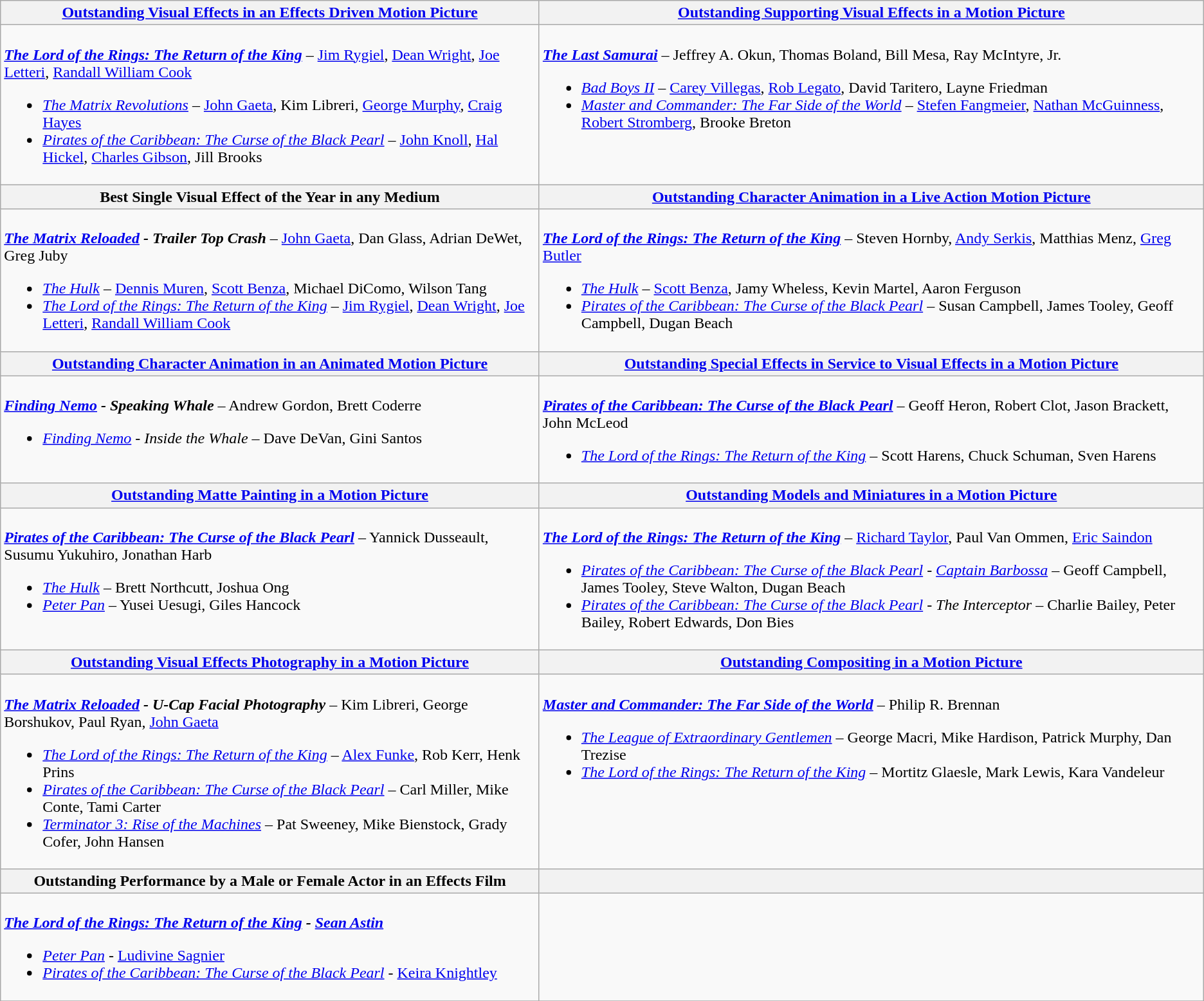<table class=wikitable style="width=100%">
<tr>
<th style="width=50%"><strong><a href='#'>Outstanding Visual Effects in an Effects Driven Motion Picture</a></strong></th>
<th style="width=50%"><strong><a href='#'>Outstanding Supporting Visual Effects in a Motion Picture</a></strong></th>
</tr>
<tr>
<td valign="top"><br><strong><em><a href='#'>The Lord of the Rings: The Return of the King</a></em></strong> – <a href='#'>Jim Rygiel</a>, <a href='#'>Dean Wright</a>, <a href='#'>Joe Letteri</a>, <a href='#'>Randall William Cook</a><ul><li><em><a href='#'>The Matrix Revolutions</a></em> – <a href='#'>John Gaeta</a>, Kim Libreri, <a href='#'>George Murphy</a>, <a href='#'>Craig Hayes</a></li><li><em><a href='#'>Pirates of the Caribbean: The Curse of the Black Pearl</a></em> – <a href='#'>John Knoll</a>, <a href='#'>Hal Hickel</a>, <a href='#'>Charles Gibson</a>, Jill Brooks</li></ul></td>
<td valign="top"><br><strong><em><a href='#'>The Last Samurai</a></em></strong> – Jeffrey A. Okun, Thomas Boland, Bill Mesa, Ray McIntyre, Jr.<ul><li><em><a href='#'>Bad Boys II</a></em> – <a href='#'>Carey Villegas</a>, <a href='#'>Rob Legato</a>, David Taritero, Layne Friedman</li><li><em><a href='#'>Master and Commander: The Far Side of the World</a></em> – <a href='#'>Stefen Fangmeier</a>, <a href='#'>Nathan McGuinness</a>, <a href='#'>Robert Stromberg</a>, Brooke Breton</li></ul></td>
</tr>
<tr>
<th style="width=50%"><strong>Best Single Visual Effect of the Year in any Medium</strong></th>
<th style="width=50%"><strong><a href='#'>Outstanding Character Animation in a Live Action Motion Picture</a></strong></th>
</tr>
<tr>
<td valign="top"><br><strong><em><a href='#'>The Matrix Reloaded</a> - Trailer Top Crash</em></strong> – <a href='#'>John Gaeta</a>, Dan Glass, Adrian DeWet, Greg Juby<ul><li><em><a href='#'>The Hulk</a></em> – <a href='#'>Dennis Muren</a>, <a href='#'>Scott Benza</a>, Michael DiComo, Wilson Tang</li><li><em><a href='#'>The Lord of the Rings: The Return of the King</a></em> – <a href='#'>Jim Rygiel</a>, <a href='#'>Dean Wright</a>, <a href='#'>Joe Letteri</a>, <a href='#'>Randall William Cook</a></li></ul></td>
<td valign="top"><br><strong><em><a href='#'>The Lord of the Rings: The Return of the King</a></em></strong> – Steven Hornby, <a href='#'>Andy Serkis</a>, Matthias Menz, <a href='#'>Greg Butler</a><ul><li><em><a href='#'>The Hulk</a></em> – <a href='#'>Scott Benza</a>, Jamy Wheless, Kevin Martel, Aaron Ferguson</li><li><em><a href='#'>Pirates of the Caribbean: The Curse of the Black Pearl</a></em> – Susan Campbell, James Tooley, Geoff Campbell, Dugan Beach</li></ul></td>
</tr>
<tr>
<th style="width=50%"><strong><a href='#'>Outstanding Character Animation in an Animated Motion Picture</a></strong></th>
<th style="width=50%"><strong><a href='#'>Outstanding Special Effects in Service to Visual Effects in a Motion Picture</a></strong></th>
</tr>
<tr>
<td valign="top"><br><strong><em><a href='#'>Finding Nemo</a> - Speaking Whale</em></strong> – Andrew Gordon, Brett Coderre<ul><li><em><a href='#'>Finding Nemo</a></em> - <em>Inside the Whale</em> – Dave DeVan, Gini Santos</li></ul></td>
<td valign="top"><br><strong><em><a href='#'>Pirates of the Caribbean: The Curse of the Black Pearl</a></em></strong> – Geoff Heron, Robert Clot, Jason Brackett, John McLeod<ul><li><em><a href='#'>The Lord of the Rings: The Return of the King</a></em> – Scott Harens, Chuck Schuman, Sven Harens</li></ul></td>
</tr>
<tr>
<th style="width=50%"><strong><a href='#'>Outstanding Matte Painting in a Motion Picture</a></strong></th>
<th style="width=50%"><strong><a href='#'>Outstanding Models and Miniatures in a Motion Picture</a></strong></th>
</tr>
<tr>
<td valign="top"><br><strong><em><a href='#'>Pirates of the Caribbean: The Curse of the Black Pearl</a></em></strong> – Yannick Dusseault, Susumu Yukuhiro, Jonathan Harb<ul><li><em><a href='#'>The Hulk</a></em> – Brett Northcutt, Joshua Ong</li><li><em><a href='#'>Peter Pan</a></em> – Yusei Uesugi, Giles Hancock</li></ul></td>
<td valign="top"><br><strong><em><a href='#'>The Lord of the Rings: The Return of the King</a></em></strong> – <a href='#'>Richard Taylor</a>, Paul Van Ommen, <a href='#'>Eric Saindon</a><ul><li><em><a href='#'>Pirates of the Caribbean: The Curse of the Black Pearl</a></em> - <em><a href='#'>Captain Barbossa</a></em> – Geoff Campbell, James Tooley, Steve Walton, Dugan Beach</li><li><em><a href='#'>Pirates of the Caribbean: The Curse of the Black Pearl</a></em> - <em>The Interceptor</em> – Charlie Bailey, Peter Bailey, Robert Edwards, Don Bies</li></ul></td>
</tr>
<tr>
<th style="width=50%"><strong><a href='#'>Outstanding Visual Effects Photography in a Motion Picture</a></strong></th>
<th style="width=50%"><strong><a href='#'>Outstanding Compositing in a Motion Picture</a></strong></th>
</tr>
<tr>
<td valign="top"><br><strong><em><a href='#'>The Matrix Reloaded</a> - U-Cap Facial Photography</em></strong> – Kim Libreri, George Borshukov, Paul Ryan, <a href='#'>John Gaeta</a><ul><li><em><a href='#'>The Lord of the Rings: The Return of the King</a></em> – <a href='#'>Alex Funke</a>, Rob Kerr, Henk Prins</li><li><em><a href='#'>Pirates of the Caribbean: The Curse of the Black Pearl</a></em> – Carl Miller, Mike Conte, Tami Carter</li><li><em><a href='#'>Terminator 3: Rise of the Machines</a></em> – Pat Sweeney, Mike Bienstock, Grady Cofer, John Hansen</li></ul></td>
<td valign="top"><br><strong><em><a href='#'>Master and Commander: The Far Side of the World</a></em></strong> – Philip R. Brennan<ul><li><em><a href='#'>The League of Extraordinary Gentlemen</a></em> – George Macri, Mike Hardison, Patrick Murphy, Dan Trezise</li><li><em><a href='#'>The Lord of the Rings: The Return of the King</a></em> – Mortitz Glaesle, Mark Lewis, Kara Vandeleur</li></ul></td>
</tr>
<tr>
<th style="width=50%"><strong>Outstanding Performance by a Male or Female Actor in an Effects Film</strong></th>
<th style="width=50%"></th>
</tr>
<tr>
<td valign="top"><br><strong><em><a href='#'>The Lord of the Rings: The Return of the King</a> - <a href='#'>Sean Astin</a></em></strong><ul><li><em><a href='#'>Peter Pan</a></em> - <a href='#'>Ludivine Sagnier</a></li><li><em><a href='#'>Pirates of the Caribbean: The Curse of the Black Pearl</a></em> - <a href='#'>Keira Knightley</a></li></ul></td>
<td valign="top"></td>
</tr>
<tr>
</tr>
</table>
